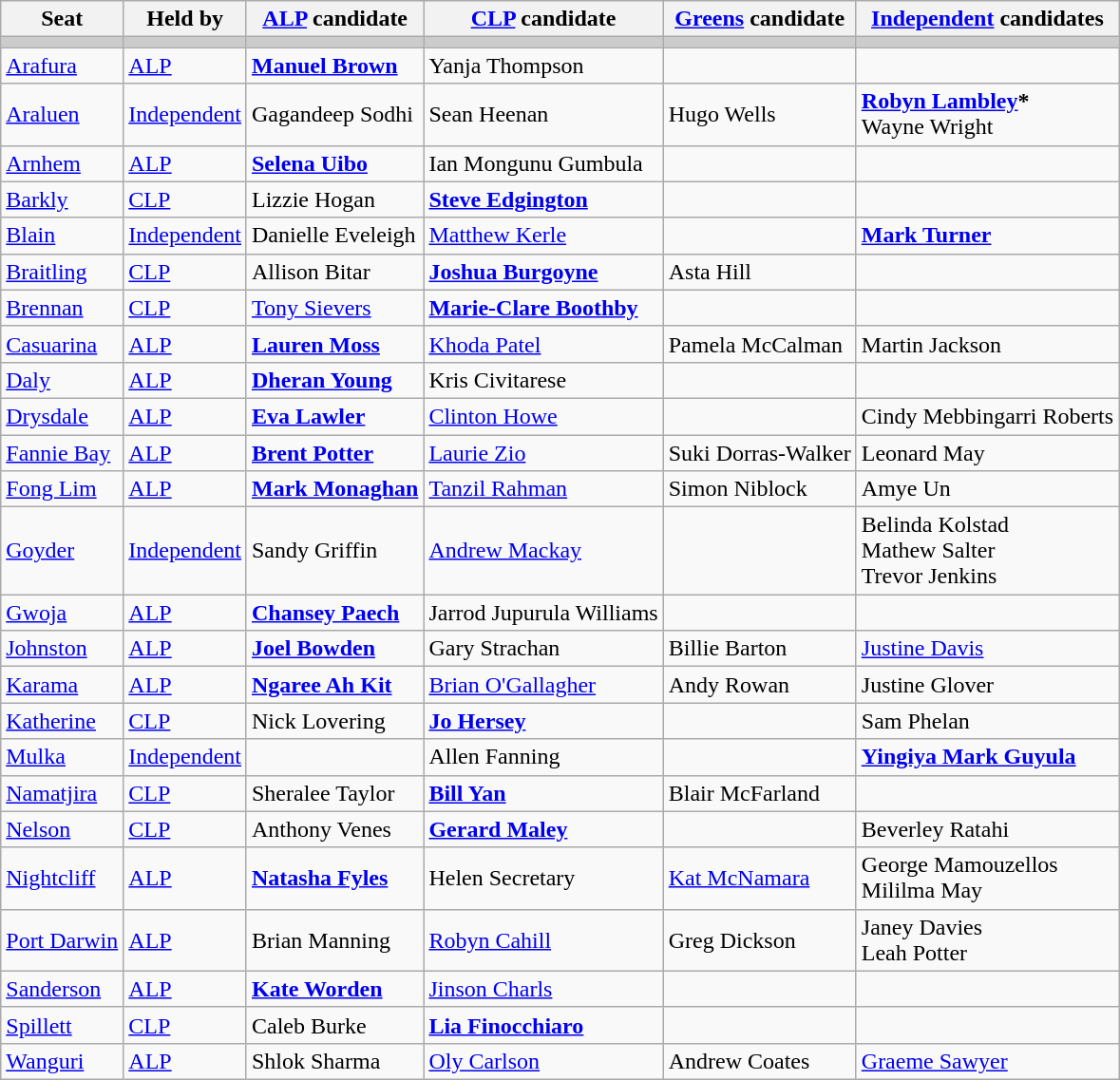<table class="wikitable">
<tr>
<th>Seat</th>
<th>Held by</th>
<th><a href='#'>ALP</a> candidate</th>
<th><a href='#'>CLP</a> candidate</th>
<th><a href='#'>Greens</a> candidate</th>
<th><a href='#'>Independent</a> candidates</th>
</tr>
<tr bgcolor="#cccccc">
<td></td>
<td></td>
<td></td>
<td></td>
<td></td>
<td></td>
</tr>
<tr>
<td><a href='#'>Arafura</a></td>
<td><a href='#'>ALP</a></td>
<td><strong><a href='#'>Manuel Brown</a></strong></td>
<td>Yanja Thompson</td>
<td></td>
<td></td>
</tr>
<tr>
<td><a href='#'>Araluen</a></td>
<td><a href='#'>Independent</a></td>
<td>Gagandeep Sodhi</td>
<td>Sean Heenan</td>
<td>Hugo Wells</td>
<td><strong><a href='#'>Robyn Lambley</a>*</strong><br>Wayne Wright</td>
</tr>
<tr>
<td><a href='#'>Arnhem</a></td>
<td><a href='#'>ALP</a></td>
<td><strong><a href='#'>Selena Uibo</a></strong></td>
<td>Ian Mongunu Gumbula</td>
<td></td>
<td></td>
</tr>
<tr>
<td><a href='#'>Barkly</a></td>
<td><a href='#'>CLP</a></td>
<td>Lizzie Hogan</td>
<td><strong><a href='#'>Steve Edgington</a></strong></td>
<td></td>
<td></td>
</tr>
<tr>
<td><a href='#'>Blain</a></td>
<td><a href='#'>Independent</a></td>
<td>Danielle Eveleigh</td>
<td><a href='#'>Matthew Kerle</a></td>
<td></td>
<td><strong><a href='#'>Mark Turner</a></strong></td>
</tr>
<tr>
<td><a href='#'>Braitling</a></td>
<td><a href='#'>CLP</a></td>
<td>Allison Bitar</td>
<td><strong><a href='#'>Joshua Burgoyne</a></strong></td>
<td>Asta Hill</td>
<td></td>
</tr>
<tr>
<td><a href='#'>Brennan</a></td>
<td><a href='#'>CLP</a></td>
<td><a href='#'>Tony Sievers</a></td>
<td><strong><a href='#'>Marie-Clare Boothby</a></strong></td>
<td></td>
<td></td>
</tr>
<tr>
<td><a href='#'>Casuarina</a></td>
<td><a href='#'>ALP</a></td>
<td><strong><a href='#'>Lauren Moss</a></strong></td>
<td><a href='#'>Khoda Patel</a></td>
<td>Pamela McCalman</td>
<td>Martin Jackson</td>
</tr>
<tr>
<td><a href='#'>Daly</a></td>
<td><a href='#'>ALP</a></td>
<td><strong><a href='#'>Dheran Young</a></strong></td>
<td>Kris Civitarese</td>
<td></td>
<td></td>
</tr>
<tr>
<td><a href='#'>Drysdale</a></td>
<td><a href='#'>ALP</a></td>
<td><strong><a href='#'>Eva Lawler</a></strong></td>
<td><a href='#'>Clinton Howe</a></td>
<td></td>
<td>Cindy Mebbingarri Roberts</td>
</tr>
<tr>
<td><a href='#'>Fannie Bay</a></td>
<td><a href='#'>ALP</a></td>
<td><strong><a href='#'>Brent Potter</a></strong></td>
<td><a href='#'>Laurie Zio</a></td>
<td>Suki Dorras-Walker</td>
<td>Leonard May</td>
</tr>
<tr>
<td><a href='#'>Fong Lim</a></td>
<td><a href='#'>ALP</a></td>
<td><strong><a href='#'>Mark Monaghan</a></strong></td>
<td><a href='#'>Tanzil Rahman</a></td>
<td>Simon Niblock</td>
<td>Amye Un</td>
</tr>
<tr>
<td><a href='#'>Goyder</a></td>
<td><a href='#'>Independent</a></td>
<td>Sandy Griffin</td>
<td><a href='#'>Andrew Mackay</a></td>
<td></td>
<td>Belinda Kolstad<br>Mathew Salter<br>Trevor Jenkins</td>
</tr>
<tr>
<td><a href='#'>Gwoja</a></td>
<td><a href='#'>ALP</a></td>
<td><strong><a href='#'>Chansey Paech</a></strong></td>
<td>Jarrod Jupurula Williams</td>
<td></td>
<td></td>
</tr>
<tr>
<td><a href='#'>Johnston</a></td>
<td><a href='#'>ALP</a></td>
<td><strong><a href='#'>Joel Bowden</a></strong></td>
<td>Gary Strachan</td>
<td>Billie Barton</td>
<td><a href='#'>Justine Davis</a></td>
</tr>
<tr>
<td><a href='#'>Karama</a></td>
<td><a href='#'>ALP</a></td>
<td><strong><a href='#'>Ngaree Ah Kit</a></strong></td>
<td><a href='#'>Brian O'Gallagher</a></td>
<td>Andy Rowan</td>
<td>Justine Glover</td>
</tr>
<tr>
<td><a href='#'>Katherine</a></td>
<td><a href='#'>CLP</a></td>
<td>Nick Lovering</td>
<td><strong><a href='#'>Jo Hersey</a></strong></td>
<td></td>
<td>Sam Phelan</td>
</tr>
<tr>
<td><a href='#'>Mulka</a></td>
<td><a href='#'>Independent</a></td>
<td></td>
<td>Allen Fanning</td>
<td></td>
<td><strong><a href='#'>Yingiya Mark Guyula</a></strong></td>
</tr>
<tr>
<td><a href='#'>Namatjira</a></td>
<td><a href='#'>CLP</a></td>
<td>Sheralee Taylor</td>
<td><strong><a href='#'>Bill Yan</a></strong></td>
<td>Blair McFarland</td>
<td></td>
</tr>
<tr>
<td><a href='#'>Nelson</a></td>
<td><a href='#'>CLP</a></td>
<td>Anthony Venes</td>
<td><strong><a href='#'>Gerard Maley</a></strong></td>
<td></td>
<td>Beverley Ratahi</td>
</tr>
<tr>
<td><a href='#'>Nightcliff</a></td>
<td><a href='#'>ALP</a></td>
<td><strong><a href='#'>Natasha Fyles</a></strong></td>
<td>Helen Secretary</td>
<td><a href='#'>Kat McNamara</a></td>
<td>George Mamouzellos<br>Mililma May</td>
</tr>
<tr>
<td><a href='#'>Port Darwin</a></td>
<td><a href='#'>ALP</a></td>
<td>Brian Manning</td>
<td><a href='#'>Robyn Cahill</a></td>
<td>Greg Dickson</td>
<td>Janey Davies<br>Leah Potter</td>
</tr>
<tr>
<td><a href='#'>Sanderson</a></td>
<td><a href='#'>ALP</a></td>
<td><strong><a href='#'>Kate Worden</a></strong></td>
<td><a href='#'>Jinson Charls</a></td>
<td></td>
<td></td>
</tr>
<tr>
<td><a href='#'>Spillett</a></td>
<td><a href='#'>CLP</a></td>
<td>Caleb Burke</td>
<td><strong><a href='#'>Lia Finocchiaro</a></strong></td>
<td></td>
<td></td>
</tr>
<tr>
<td><a href='#'>Wanguri</a></td>
<td><a href='#'>ALP</a></td>
<td>Shlok Sharma</td>
<td><a href='#'>Oly Carlson</a></td>
<td>Andrew Coates</td>
<td><a href='#'>Graeme Sawyer</a></td>
</tr>
</table>
